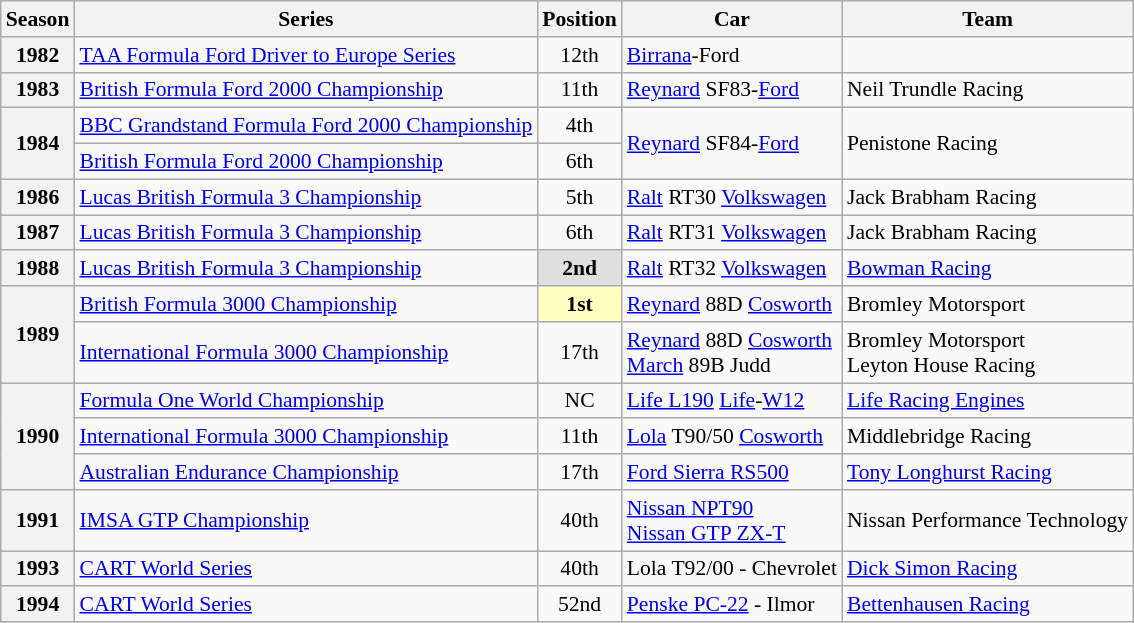<table class="wikitable" style="font-size: 90%;">
<tr>
<th>Season</th>
<th>Series</th>
<th>Position</th>
<th>Car</th>
<th>Team</th>
</tr>
<tr>
<th>1982</th>
<td><a href='#'>TAA Formula Ford Driver to Europe Series</a></td>
<td style="text-align:center;">12th</td>
<td><a href='#'>Birrana</a>-Ford</td>
<td></td>
</tr>
<tr>
<th>1983</th>
<td><a href='#'>British Formula Ford 2000 Championship</a></td>
<td style="text-align:center;">11th</td>
<td><a href='#'>Reynard</a> SF83-<a href='#'>Ford</a></td>
<td>Neil Trundle Racing</td>
</tr>
<tr>
<th rowspan=2>1984</th>
<td nowrap><a href='#'>BBC Grandstand Formula Ford 2000 Championship</a></td>
<td style="text-align:center;">4th</td>
<td rowspan=2><a href='#'>Reynard</a> SF84-<a href='#'>Ford</a></td>
<td rowspan=2>Penistone Racing</td>
</tr>
<tr>
<td><a href='#'>British Formula Ford 2000 Championship</a></td>
<td style="text-align:center;">6th</td>
</tr>
<tr>
<th>1986</th>
<td><a href='#'>Lucas British Formula 3 Championship</a></td>
<td style="text-align:center;">5th</td>
<td><a href='#'>Ralt</a> RT30 <a href='#'>Volkswagen</a></td>
<td>Jack Brabham Racing</td>
</tr>
<tr>
<th>1987</th>
<td><a href='#'>Lucas British Formula 3 Championship</a></td>
<td style="text-align:center;">6th</td>
<td><a href='#'>Ralt</a> RT31 <a href='#'>Volkswagen</a></td>
<td>Jack Brabham Racing</td>
</tr>
<tr>
<th>1988</th>
<td><a href='#'>Lucas British Formula 3 Championship</a></td>
<td style="text-align:center; background:#dfdfdf;"><strong>2nd</strong></td>
<td><a href='#'>Ralt</a> RT32 <a href='#'>Volkswagen</a></td>
<td><a href='#'>Bowman Racing</a></td>
</tr>
<tr>
<th rowspan=2>1989</th>
<td><a href='#'>British Formula 3000 Championship</a></td>
<td style="text-align:center; background:#ffffbf;"><strong>1st</strong></td>
<td><a href='#'>Reynard</a> 88D <a href='#'>Cosworth</a></td>
<td>Bromley Motorsport</td>
</tr>
<tr>
<td><a href='#'>International Formula 3000 Championship</a></td>
<td style="text-align:center;">17th</td>
<td nowrap><a href='#'>Reynard</a> 88D <a href='#'>Cosworth</a><br><a href='#'>March</a> 89B Judd</td>
<td>Bromley Motorsport<br>Leyton House Racing</td>
</tr>
<tr>
<th rowspan=3>1990</th>
<td><a href='#'>Formula One World Championship</a></td>
<td align="center">NC</td>
<td><a href='#'>Life L190</a> <a href='#'>Life</a>-<a href='#'>W12</a></td>
<td><a href='#'>Life Racing Engines</a></td>
</tr>
<tr>
<td><a href='#'>International Formula 3000 Championship</a></td>
<td style="text-align:center;">11th</td>
<td><a href='#'>Lola</a> T90/50 <a href='#'>Cosworth</a></td>
<td>Middlebridge Racing</td>
</tr>
<tr>
<td><a href='#'>Australian Endurance Championship</a></td>
<td style="text-align:center;">17th</td>
<td><a href='#'>Ford Sierra RS500</a></td>
<td><a href='#'>Tony Longhurst Racing</a></td>
</tr>
<tr>
<th>1991</th>
<td><a href='#'>IMSA GTP Championship</a></td>
<td style="text-align:center;">40th</td>
<td><a href='#'>Nissan NPT90</a><br><a href='#'>Nissan GTP ZX-T</a></td>
<td nowrap>Nissan Performance Technology</td>
</tr>
<tr>
<th>1993</th>
<td><a href='#'>CART World Series</a></td>
<td style="text-align:center;">40th</td>
<td>Lola T92/00 - Chevrolet</td>
<td><a href='#'>Dick Simon Racing</a></td>
</tr>
<tr>
<th>1994</th>
<td><a href='#'>CART World Series</a></td>
<td style="text-align:center;">52nd</td>
<td><a href='#'>Penske PC-22</a> - Ilmor</td>
<td><a href='#'>Bettenhausen Racing</a></td>
</tr>
</table>
